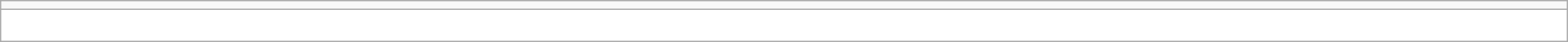<table class="wikitable mw-collapsible" width=100%>
<tr>
<td></td>
</tr>
<tr>
<td bgcolor=white><br></td>
</tr>
</table>
